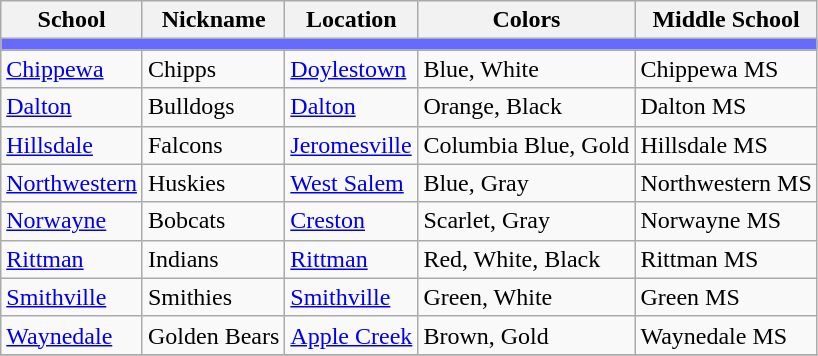<table class="wikitable sortable">
<tr>
<th>School</th>
<th>Nickname</th>
<th>Location</th>
<th>Colors</th>
<th>Middle School</th>
</tr>
<tr>
<th colspan="7" style="background:#676AFE;"></th>
</tr>
<tr>
<td><a href='#'>Chippewa</a></td>
<td>Chipps</td>
<td><a href='#'>Doylestown</a></td>
<td>Blue, White<br>  </td>
<td>Chippewa MS</td>
</tr>
<tr>
<td><a href='#'>Dalton</a></td>
<td>Bulldogs</td>
<td><a href='#'>Dalton</a></td>
<td>Orange, Black <br>  </td>
<td>Dalton MS</td>
</tr>
<tr>
<td><a href='#'>Hillsdale</a></td>
<td>Falcons</td>
<td><a href='#'>Jeromesville</a></td>
<td>Columbia Blue, Gold<br>  </td>
<td>Hillsdale MS</td>
</tr>
<tr>
<td><a href='#'>Northwestern</a></td>
<td>Huskies</td>
<td><a href='#'>West Salem</a></td>
<td>Blue, Gray <br> </td>
<td>Northwestern MS</td>
</tr>
<tr>
<td><a href='#'>Norwayne</a></td>
<td>Bobcats</td>
<td><a href='#'>Creston</a></td>
<td>Scarlet, Gray<br> </td>
<td>Norwayne MS</td>
</tr>
<tr>
<td><a href='#'>Rittman</a></td>
<td>Indians</td>
<td><a href='#'>Rittman</a></td>
<td>Red, White, Black<br>  </td>
<td>Rittman MS</td>
</tr>
<tr>
<td><a href='#'>Smithville</a></td>
<td>Smithies</td>
<td><a href='#'>Smithville</a></td>
<td>Green, White<br> </td>
<td>Green MS</td>
</tr>
<tr>
<td><a href='#'>Waynedale</a></td>
<td>Golden Bears</td>
<td><a href='#'>Apple Creek</a></td>
<td>Brown, Gold<br> </td>
<td>Waynedale MS</td>
</tr>
<tr>
</tr>
</table>
